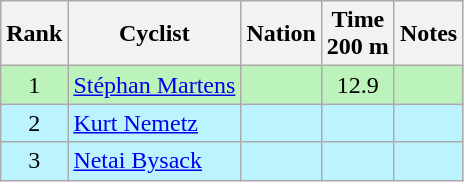<table class="wikitable sortable" style="text-align:center">
<tr>
<th>Rank</th>
<th>Cyclist</th>
<th>Nation</th>
<th>Time<br>200 m</th>
<th>Notes</th>
</tr>
<tr bgcolor=bbf3bb>
<td>1</td>
<td align=left><a href='#'>Stéphan Martens</a></td>
<td align=left></td>
<td>12.9</td>
<td></td>
</tr>
<tr bgcolor=bbf3ff>
<td>2</td>
<td align=left><a href='#'>Kurt Nemetz</a></td>
<td align=left></td>
<td></td>
<td></td>
</tr>
<tr bgcolor=bbf3ff>
<td>3</td>
<td align=left><a href='#'>Netai Bysack</a></td>
<td align=left></td>
<td></td>
<td></td>
</tr>
</table>
